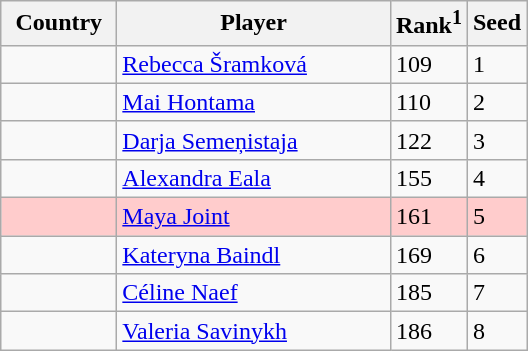<table class="sortable wikitable">
<tr>
<th width="70">Country</th>
<th width="175">Player</th>
<th>Rank<sup>1</sup></th>
<th>Seed</th>
</tr>
<tr>
<td></td>
<td><a href='#'>Rebecca Šramková</a></td>
<td>109</td>
<td>1</td>
</tr>
<tr>
<td></td>
<td><a href='#'>Mai Hontama</a></td>
<td>110</td>
<td>2</td>
</tr>
<tr>
<td></td>
<td><a href='#'>Darja Semeņistaja</a></td>
<td>122</td>
<td>3</td>
</tr>
<tr>
<td></td>
<td><a href='#'>Alexandra Eala</a></td>
<td>155</td>
<td>4</td>
</tr>
<tr style="background:#fcc;">
<td></td>
<td><a href='#'>Maya Joint</a></td>
<td>161</td>
<td>5</td>
</tr>
<tr>
<td></td>
<td><a href='#'>Kateryna Baindl</a></td>
<td>169</td>
<td>6</td>
</tr>
<tr>
<td></td>
<td><a href='#'>Céline Naef</a></td>
<td>185</td>
<td>7</td>
</tr>
<tr>
<td></td>
<td><a href='#'>Valeria Savinykh</a></td>
<td>186</td>
<td>8</td>
</tr>
</table>
